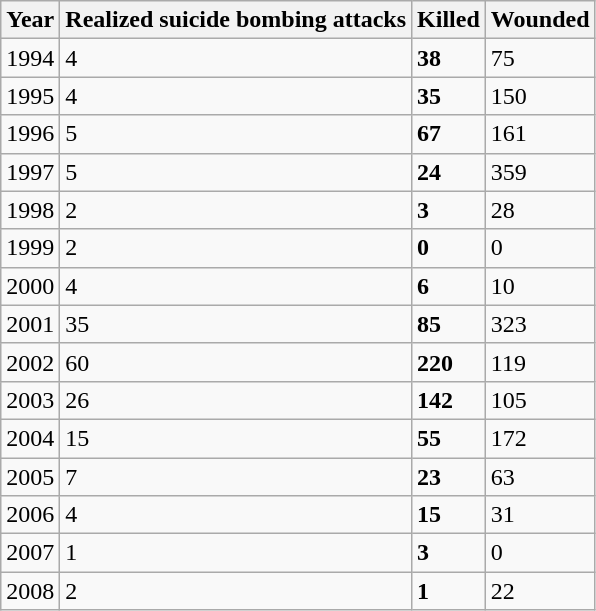<table class="wikitable">
<tr>
<th>Year</th>
<th>Realized suicide bombing attacks</th>
<th>Killed</th>
<th>Wounded</th>
</tr>
<tr>
<td>1994</td>
<td>4</td>
<td><strong>38</strong></td>
<td>75</td>
</tr>
<tr>
<td>1995</td>
<td>4</td>
<td><strong>35</strong></td>
<td>150</td>
</tr>
<tr>
<td>1996</td>
<td>5</td>
<td><strong>67</strong></td>
<td>161</td>
</tr>
<tr>
<td>1997</td>
<td>5</td>
<td><strong>24</strong></td>
<td>359</td>
</tr>
<tr>
<td>1998</td>
<td>2</td>
<td><strong>3</strong></td>
<td>28</td>
</tr>
<tr>
<td>1999</td>
<td>2</td>
<td><strong>0</strong></td>
<td>0</td>
</tr>
<tr>
<td>2000</td>
<td>4</td>
<td><strong>6</strong></td>
<td>10</td>
</tr>
<tr>
<td>2001</td>
<td>35</td>
<td><strong>85</strong></td>
<td>323</td>
</tr>
<tr>
<td>2002</td>
<td>60</td>
<td><strong>220</strong></td>
<td>119</td>
</tr>
<tr>
<td>2003</td>
<td>26</td>
<td><strong>142</strong></td>
<td>105</td>
</tr>
<tr>
<td>2004</td>
<td>15</td>
<td><strong>55</strong></td>
<td>172</td>
</tr>
<tr>
<td>2005</td>
<td>7</td>
<td><strong>23</strong></td>
<td>63</td>
</tr>
<tr>
<td>2006</td>
<td>4</td>
<td><strong>15</strong></td>
<td>31</td>
</tr>
<tr>
<td>2007</td>
<td>1</td>
<td><strong>3</strong></td>
<td>0</td>
</tr>
<tr>
<td>2008</td>
<td>2</td>
<td><strong>1</strong></td>
<td>22</td>
</tr>
</table>
